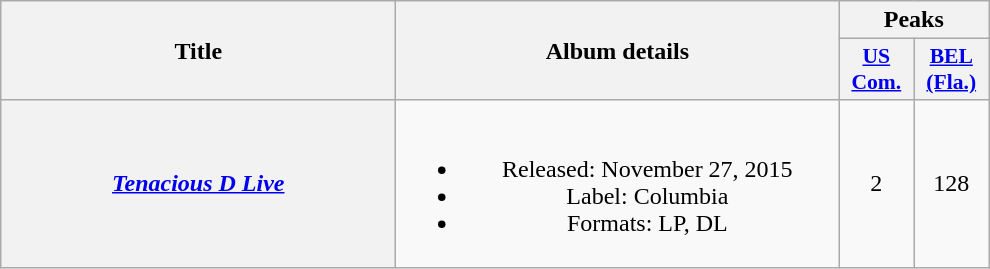<table class="wikitable plainrowheaders" style="text-align:center;">
<tr>
<th scope="col" rowspan="2" style="width:16em;">Title</th>
<th scope="col" rowspan="2" style="width:18em;">Album details</th>
<th scope="col" colspan="2">Peaks</th>
</tr>
<tr>
<th scope="col" style="width:3em;font-size:90%;"><a href='#'>US<br>Com.</a><br></th>
<th scope="col" style="width:3em;font-size:90%;"><a href='#'>BEL<br>(Fla.)</a><br></th>
</tr>
<tr>
<th scope="row"><em><a href='#'>Tenacious D Live</a></em></th>
<td><br><ul><li>Released: November 27, 2015</li><li>Label: Columbia</li><li>Formats: LP, DL</li></ul></td>
<td>2</td>
<td>128</td>
</tr>
</table>
